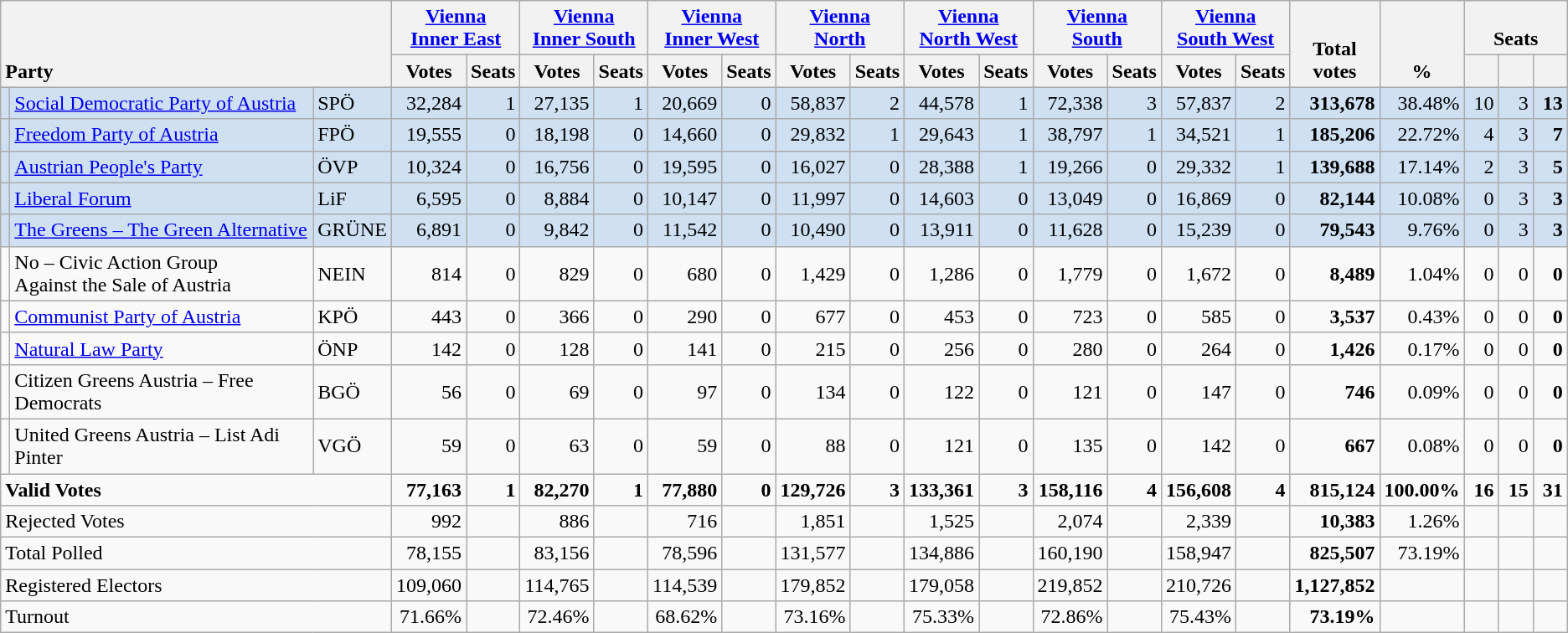<table class="wikitable" border="1" style="text-align:right;">
<tr>
<th style="text-align:left;" valign=bottom rowspan=2 colspan=3>Party</th>
<th align=center valign=bottom colspan=2><a href='#'>Vienna<br>Inner East</a></th>
<th align=center valign=bottom colspan=2><a href='#'>Vienna<br>Inner South</a></th>
<th align=center valign=bottom colspan=2><a href='#'>Vienna<br>Inner West</a></th>
<th align=center valign=bottom colspan=2><a href='#'>Vienna<br>North</a></th>
<th align=center valign=bottom colspan=2><a href='#'>Vienna<br>North West</a></th>
<th align=center valign=bottom colspan=2><a href='#'>Vienna<br>South</a></th>
<th align=center valign=bottom colspan=2><a href='#'>Vienna<br>South West</a></th>
<th align=center valign=bottom rowspan=2 width="50">Total<br>votes</th>
<th align=center valign=bottom rowspan=2 width="50">%</th>
<th align=center valign=bottom colspan=3>Seats</th>
</tr>
<tr>
<th>Votes</th>
<th>Seats</th>
<th>Votes</th>
<th>Seats</th>
<th>Votes</th>
<th>Seats</th>
<th>Votes</th>
<th>Seats</th>
<th>Votes</th>
<th>Seats</th>
<th>Votes</th>
<th>Seats</th>
<th>Votes</th>
<th>Seats</th>
<th align=center valign=bottom width="20"><small></small></th>
<th align=center valign=bottom width="20"><small></small></th>
<th align=center valign=bottom width="20"><small></small></th>
</tr>
<tr style="background:#CEE0F2;">
<td></td>
<td align=left><a href='#'>Social Democratic Party of Austria</a></td>
<td align=left>SPÖ</td>
<td>32,284</td>
<td>1</td>
<td>27,135</td>
<td>1</td>
<td>20,669</td>
<td>0</td>
<td>58,837</td>
<td>2</td>
<td>44,578</td>
<td>1</td>
<td>72,338</td>
<td>3</td>
<td>57,837</td>
<td>2</td>
<td><strong>313,678</strong></td>
<td>38.48%</td>
<td>10</td>
<td>3</td>
<td><strong>13</strong></td>
</tr>
<tr style="background:#CEE0F2;">
<td></td>
<td align=left><a href='#'>Freedom Party of Austria</a></td>
<td align=left>FPÖ</td>
<td>19,555</td>
<td>0</td>
<td>18,198</td>
<td>0</td>
<td>14,660</td>
<td>0</td>
<td>29,832</td>
<td>1</td>
<td>29,643</td>
<td>1</td>
<td>38,797</td>
<td>1</td>
<td>34,521</td>
<td>1</td>
<td><strong>185,206</strong></td>
<td>22.72%</td>
<td>4</td>
<td>3</td>
<td><strong>7</strong></td>
</tr>
<tr style="background:#CEE0F2;">
<td></td>
<td align=left><a href='#'>Austrian People's Party</a></td>
<td align=left>ÖVP</td>
<td>10,324</td>
<td>0</td>
<td>16,756</td>
<td>0</td>
<td>19,595</td>
<td>0</td>
<td>16,027</td>
<td>0</td>
<td>28,388</td>
<td>1</td>
<td>19,266</td>
<td>0</td>
<td>29,332</td>
<td>1</td>
<td><strong>139,688</strong></td>
<td>17.14%</td>
<td>2</td>
<td>3</td>
<td><strong>5</strong></td>
</tr>
<tr style="background:#CEE0F2;">
<td></td>
<td align=left><a href='#'>Liberal Forum</a></td>
<td align=left>LiF</td>
<td>6,595</td>
<td>0</td>
<td>8,884</td>
<td>0</td>
<td>10,147</td>
<td>0</td>
<td>11,997</td>
<td>0</td>
<td>14,603</td>
<td>0</td>
<td>13,049</td>
<td>0</td>
<td>16,869</td>
<td>0</td>
<td><strong>82,144</strong></td>
<td>10.08%</td>
<td>0</td>
<td>3</td>
<td><strong>3</strong></td>
</tr>
<tr style="background:#CEE0F2;">
<td></td>
<td align=left style="white-space: nowrap;"><a href='#'>The Greens – The Green Alternative</a></td>
<td align=left>GRÜNE</td>
<td>6,891</td>
<td>0</td>
<td>9,842</td>
<td>0</td>
<td>11,542</td>
<td>0</td>
<td>10,490</td>
<td>0</td>
<td>13,911</td>
<td>0</td>
<td>11,628</td>
<td>0</td>
<td>15,239</td>
<td>0</td>
<td><strong>79,543</strong></td>
<td>9.76%</td>
<td>0</td>
<td>3</td>
<td><strong>3</strong></td>
</tr>
<tr>
<td></td>
<td align=left>No – Civic Action Group<br>Against the Sale of Austria</td>
<td align=left>NEIN</td>
<td>814</td>
<td>0</td>
<td>829</td>
<td>0</td>
<td>680</td>
<td>0</td>
<td>1,429</td>
<td>0</td>
<td>1,286</td>
<td>0</td>
<td>1,779</td>
<td>0</td>
<td>1,672</td>
<td>0</td>
<td><strong>8,489</strong></td>
<td>1.04%</td>
<td>0</td>
<td>0</td>
<td><strong>0</strong></td>
</tr>
<tr>
<td></td>
<td align=left><a href='#'>Communist Party of Austria</a></td>
<td align=left>KPÖ</td>
<td>443</td>
<td>0</td>
<td>366</td>
<td>0</td>
<td>290</td>
<td>0</td>
<td>677</td>
<td>0</td>
<td>453</td>
<td>0</td>
<td>723</td>
<td>0</td>
<td>585</td>
<td>0</td>
<td><strong>3,537</strong></td>
<td>0.43%</td>
<td>0</td>
<td>0</td>
<td><strong>0</strong></td>
</tr>
<tr>
<td></td>
<td align=left><a href='#'>Natural Law Party</a></td>
<td align=left>ÖNP</td>
<td>142</td>
<td>0</td>
<td>128</td>
<td>0</td>
<td>141</td>
<td>0</td>
<td>215</td>
<td>0</td>
<td>256</td>
<td>0</td>
<td>280</td>
<td>0</td>
<td>264</td>
<td>0</td>
<td><strong>1,426</strong></td>
<td>0.17%</td>
<td>0</td>
<td>0</td>
<td><strong>0</strong></td>
</tr>
<tr>
<td></td>
<td align=left>Citizen Greens Austria – Free Democrats</td>
<td align=left>BGÖ</td>
<td>56</td>
<td>0</td>
<td>69</td>
<td>0</td>
<td>97</td>
<td>0</td>
<td>134</td>
<td>0</td>
<td>122</td>
<td>0</td>
<td>121</td>
<td>0</td>
<td>147</td>
<td>0</td>
<td><strong>746</strong></td>
<td>0.09%</td>
<td>0</td>
<td>0</td>
<td><strong>0</strong></td>
</tr>
<tr>
<td></td>
<td align=left>United Greens Austria – List Adi Pinter</td>
<td align=left>VGÖ</td>
<td>59</td>
<td>0</td>
<td>63</td>
<td>0</td>
<td>59</td>
<td>0</td>
<td>88</td>
<td>0</td>
<td>121</td>
<td>0</td>
<td>135</td>
<td>0</td>
<td>142</td>
<td>0</td>
<td><strong>667</strong></td>
<td>0.08%</td>
<td>0</td>
<td>0</td>
<td><strong>0</strong></td>
</tr>
<tr style="font-weight:bold">
<td align=left colspan=3>Valid Votes</td>
<td>77,163</td>
<td>1</td>
<td>82,270</td>
<td>1</td>
<td>77,880</td>
<td>0</td>
<td>129,726</td>
<td>3</td>
<td>133,361</td>
<td>3</td>
<td>158,116</td>
<td>4</td>
<td>156,608</td>
<td>4</td>
<td>815,124</td>
<td>100.00%</td>
<td>16</td>
<td>15</td>
<td>31</td>
</tr>
<tr>
<td align=left colspan=3>Rejected Votes</td>
<td>992</td>
<td></td>
<td>886</td>
<td></td>
<td>716</td>
<td></td>
<td>1,851</td>
<td></td>
<td>1,525</td>
<td></td>
<td>2,074</td>
<td></td>
<td>2,339</td>
<td></td>
<td><strong>10,383</strong></td>
<td>1.26%</td>
<td></td>
<td></td>
<td></td>
</tr>
<tr>
<td align=left colspan=3>Total Polled</td>
<td>78,155</td>
<td></td>
<td>83,156</td>
<td></td>
<td>78,596</td>
<td></td>
<td>131,577</td>
<td></td>
<td>134,886</td>
<td></td>
<td>160,190</td>
<td></td>
<td>158,947</td>
<td></td>
<td><strong>825,507</strong></td>
<td>73.19%</td>
<td></td>
<td></td>
<td></td>
</tr>
<tr>
<td align=left colspan=3>Registered Electors</td>
<td>109,060</td>
<td></td>
<td>114,765</td>
<td></td>
<td>114,539</td>
<td></td>
<td>179,852</td>
<td></td>
<td>179,058</td>
<td></td>
<td>219,852</td>
<td></td>
<td>210,726</td>
<td></td>
<td><strong>1,127,852</strong></td>
<td></td>
<td></td>
<td></td>
<td></td>
</tr>
<tr>
<td align=left colspan=3>Turnout</td>
<td>71.66%</td>
<td></td>
<td>72.46%</td>
<td></td>
<td>68.62%</td>
<td></td>
<td>73.16%</td>
<td></td>
<td>75.33%</td>
<td></td>
<td>72.86%</td>
<td></td>
<td>75.43%</td>
<td></td>
<td><strong>73.19%</strong></td>
<td></td>
<td></td>
<td></td>
<td></td>
</tr>
</table>
